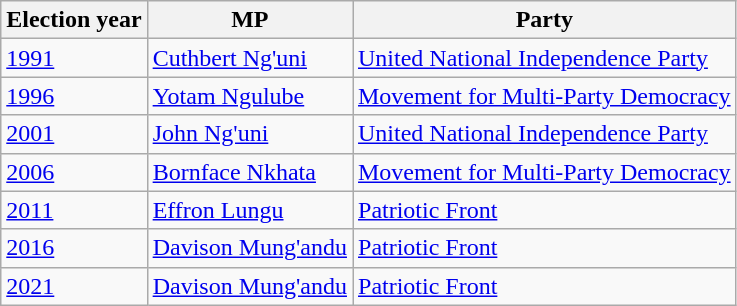<table class=wikitable>
<tr>
<th>Election year</th>
<th>MP</th>
<th>Party</th>
</tr>
<tr>
<td><a href='#'>1991</a></td>
<td><a href='#'>Cuthbert Ng'uni</a></td>
<td><a href='#'>United National Independence Party</a></td>
</tr>
<tr>
<td><a href='#'>1996</a></td>
<td><a href='#'>Yotam Ngulube</a></td>
<td><a href='#'>Movement for Multi-Party Democracy</a></td>
</tr>
<tr>
<td><a href='#'>2001</a></td>
<td><a href='#'>John Ng'uni</a></td>
<td><a href='#'>United National Independence Party</a></td>
</tr>
<tr>
<td><a href='#'>2006</a></td>
<td><a href='#'>Bornface Nkhata</a></td>
<td><a href='#'>Movement for Multi-Party Democracy</a></td>
</tr>
<tr>
<td><a href='#'>2011</a></td>
<td><a href='#'>Effron Lungu</a></td>
<td><a href='#'>Patriotic Front</a></td>
</tr>
<tr>
<td><a href='#'>2016</a></td>
<td><a href='#'>Davison Mung'andu</a></td>
<td><a href='#'>Patriotic Front</a></td>
</tr>
<tr>
<td><a href='#'>2021</a></td>
<td><a href='#'>Davison Mung'andu</a></td>
<td><a href='#'>Patriotic Front</a></td>
</tr>
</table>
